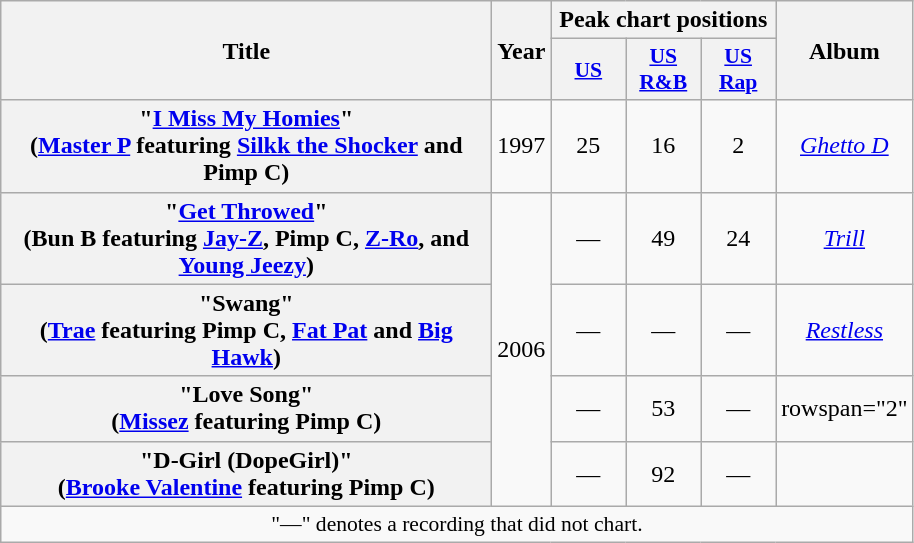<table class="wikitable plainrowheaders" style="text-align:center;">
<tr>
<th scope="col" rowspan="2" style="width:20em;">Title</th>
<th scope="col" rowspan="2">Year</th>
<th scope="col" colspan="3">Peak chart positions</th>
<th scope="col" rowspan="2">Album</th>
</tr>
<tr>
<th scope="col" style="width:3em;font-size:90%;"><a href='#'>US</a><br></th>
<th scope="col" style="width:3em;font-size:90%;"><a href='#'>US R&B</a><br></th>
<th scope="col" style="width:3em;font-size:90%;"><a href='#'>US Rap</a><br></th>
</tr>
<tr>
<th scope="row">"<a href='#'>I Miss My Homies</a>"<br><span>(<a href='#'>Master P</a> featuring <a href='#'>Silkk the Shocker</a> and Pimp C)</span></th>
<td>1997</td>
<td>25</td>
<td>16</td>
<td>2</td>
<td><em><a href='#'>Ghetto D</a></em></td>
</tr>
<tr>
<th scope="row">"<a href='#'>Get Throwed</a>"<br><span>(Bun B featuring <a href='#'>Jay-Z</a>, Pimp C, <a href='#'>Z-Ro</a>, and <a href='#'>Young Jeezy</a>)</span></th>
<td rowspan="4">2006</td>
<td>—</td>
<td>49</td>
<td>24</td>
<td><em><a href='#'>Trill</a></em></td>
</tr>
<tr>
<th scope="row">"Swang"<br><span>(<a href='#'>Trae</a> featuring Pimp C, <a href='#'>Fat Pat</a> and <a href='#'>Big Hawk</a>)</span></th>
<td>—</td>
<td>—</td>
<td>—</td>
<td><em><a href='#'>Restless</a></em></td>
</tr>
<tr>
<th scope="row">"Love Song"<br><span>(<a href='#'>Missez</a> featuring Pimp C)</span></th>
<td>—</td>
<td>53</td>
<td>—</td>
<td>rowspan="2" </td>
</tr>
<tr>
<th scope="row">"D-Girl (DopeGirl)"<br><span>(<a href='#'>Brooke Valentine</a> featuring Pimp C)</span></th>
<td>—</td>
<td>92</td>
<td>—</td>
</tr>
<tr>
<td colspan="6" align="center" style="font-size:90%;">"—" denotes a recording that did not chart.</td>
</tr>
</table>
